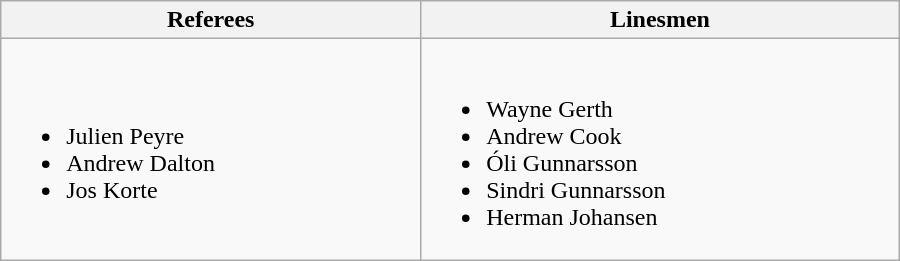<table class="wikitable" width=600px>
<tr>
<th>Referees</th>
<th>Linesmen</th>
</tr>
<tr>
<td><br><ul><li> Julien Peyre</li><li> Andrew Dalton</li><li> Jos Korte</li></ul></td>
<td><br><ul><li> Wayne Gerth</li><li> Andrew Cook</li><li> Óli Gunnarsson</li><li> Sindri Gunnarsson</li><li> Herman Johansen</li></ul></td>
</tr>
</table>
